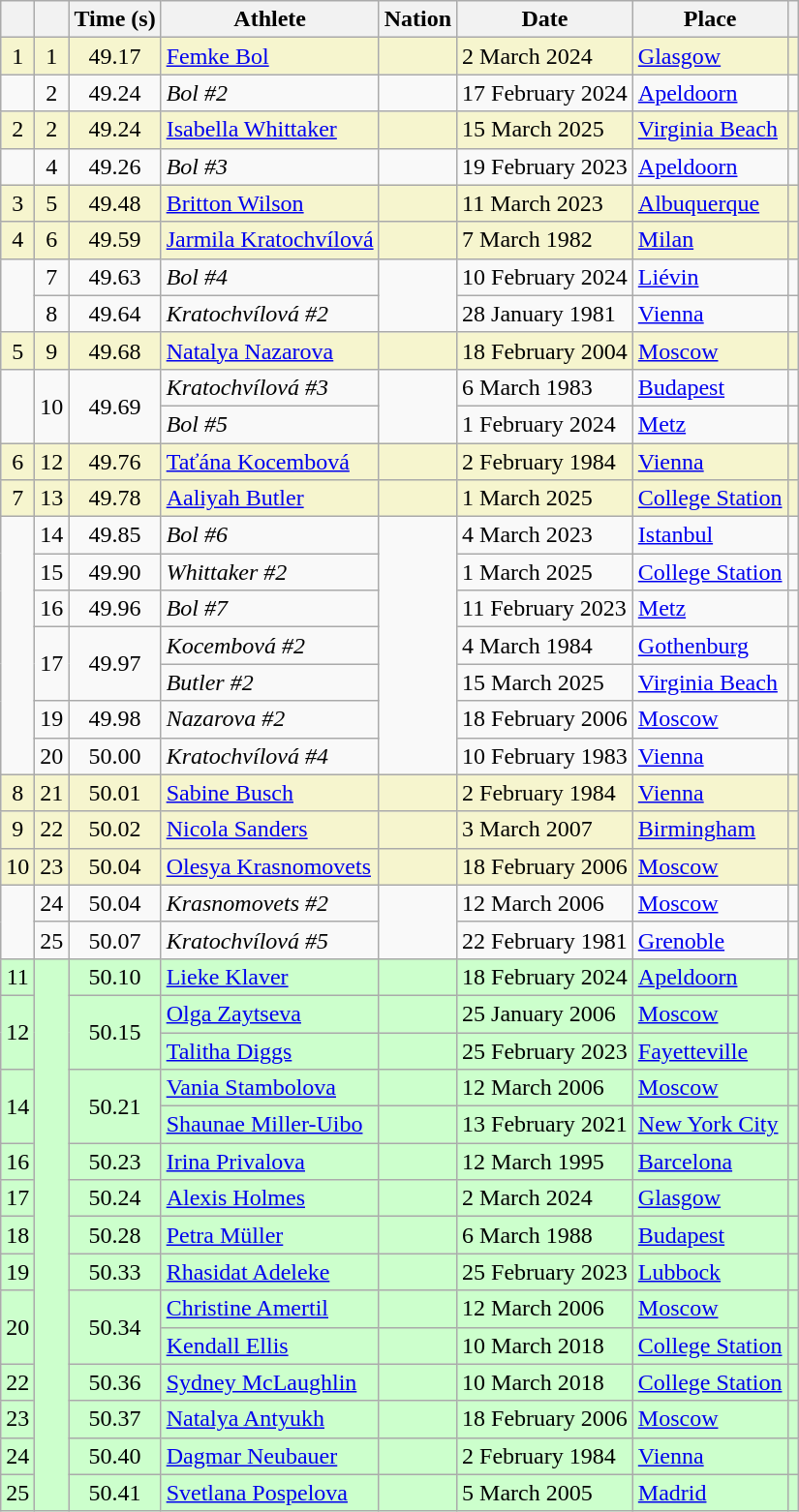<table class="wikitable">
<tr>
<th></th>
<th></th>
<th>Time (s)</th>
<th>Athlete</th>
<th>Nation</th>
<th>Date</th>
<th>Place</th>
<th></th>
</tr>
<tr bgcolor="#f6F5CE">
<td align="center">1</td>
<td align="center">1</td>
<td align="center">49.17</td>
<td><a href='#'>Femke Bol</a></td>
<td></td>
<td>2 March 2024</td>
<td><a href='#'>Glasgow</a></td>
<td></td>
</tr>
<tr>
<td></td>
<td align="center">2</td>
<td align="center">49.24</td>
<td><em>Bol #2</em></td>
<td></td>
<td>17 February 2024</td>
<td><a href='#'>Apeldoorn</a></td>
<td></td>
</tr>
<tr bgcolor="#f6F5CE">
<td align="center">2</td>
<td align="center">2</td>
<td align="center">49.24</td>
<td><a href='#'>Isabella Whittaker</a></td>
<td></td>
<td>15 March 2025</td>
<td><a href='#'>Virginia Beach</a></td>
<td></td>
</tr>
<tr>
<td></td>
<td align="center">4</td>
<td align="center">49.26</td>
<td><em>Bol #3</em></td>
<td></td>
<td>19 February 2023</td>
<td><a href='#'>Apeldoorn</a></td>
<td></td>
</tr>
<tr bgcolor="#f6F5CE">
<td align="center">3</td>
<td align="center">5</td>
<td align="center">49.48 </td>
<td><a href='#'>Britton Wilson</a></td>
<td></td>
<td>11 March 2023</td>
<td><a href='#'>Albuquerque</a></td>
<td></td>
</tr>
<tr bgcolor="#f6F5CE">
<td align="center">4</td>
<td align="center">6</td>
<td align="center">49.59</td>
<td><a href='#'>Jarmila Kratochvílová</a></td>
<td></td>
<td>7 March 1982</td>
<td><a href='#'>Milan</a></td>
<td></td>
</tr>
<tr>
<td rowspan="2"></td>
<td align="center">7</td>
<td align="center">49.63</td>
<td><em>Bol #4</em></td>
<td rowspan="2"></td>
<td>10 February 2024</td>
<td><a href='#'>Liévin</a></td>
<td></td>
</tr>
<tr>
<td align="center">8</td>
<td align="center">49.64</td>
<td><em>Kratochvílová #2</em></td>
<td>28 January 1981</td>
<td><a href='#'>Vienna</a></td>
<td></td>
</tr>
<tr bgcolor="#f6F5CE">
<td align="center">5</td>
<td align="center">9</td>
<td align="center">49.68</td>
<td><a href='#'>Natalya Nazarova</a></td>
<td></td>
<td>18 February 2004</td>
<td><a href='#'>Moscow</a></td>
<td></td>
</tr>
<tr>
<td rowspan="2"></td>
<td rowspan="2" align="center">10</td>
<td rowspan="2" align="center">49.69</td>
<td><em>Kratochvílová #3</em></td>
<td rowspan="2"></td>
<td>6 March 1983</td>
<td><a href='#'>Budapest</a></td>
<td></td>
</tr>
<tr>
<td><em>Bol #5</em></td>
<td>1 February 2024</td>
<td><a href='#'>Metz</a></td>
<td></td>
</tr>
<tr bgcolor="#f6F5CE">
<td align="center">6</td>
<td align="center">12</td>
<td align="center">49.76</td>
<td><a href='#'>Taťána Kocembová</a></td>
<td></td>
<td>2 February 1984</td>
<td><a href='#'>Vienna</a></td>
<td></td>
</tr>
<tr bgcolor="#f6F5CE">
<td align="center">7</td>
<td align="center">13</td>
<td align="center">49.78</td>
<td><a href='#'>Aaliyah Butler</a></td>
<td></td>
<td>1 March 2025</td>
<td><a href='#'>College Station</a></td>
<td></td>
</tr>
<tr>
<td rowspan="7"></td>
<td align="center">14</td>
<td align="center">49.85</td>
<td><em>Bol #6</em></td>
<td rowspan="7"></td>
<td>4 March 2023</td>
<td><a href='#'>Istanbul</a></td>
<td></td>
</tr>
<tr>
<td align="center">15</td>
<td align="center">49.90</td>
<td><em>Whittaker #2</em></td>
<td>1 March 2025</td>
<td><a href='#'>College Station</a></td>
<td></td>
</tr>
<tr>
<td align="center">16</td>
<td align="center">49.96</td>
<td><em>Bol #7</em></td>
<td>11 February 2023</td>
<td><a href='#'>Metz</a></td>
<td></td>
</tr>
<tr>
<td rowspan="2" align="center">17</td>
<td rowspan="2" align="center">49.97</td>
<td><em>Kocembová #2</em></td>
<td>4 March 1984</td>
<td><a href='#'>Gothenburg</a></td>
<td></td>
</tr>
<tr>
<td><em>Butler #2</em></td>
<td>15 March 2025</td>
<td><a href='#'>Virginia Beach</a></td>
<td></td>
</tr>
<tr>
<td align="center">19</td>
<td align="center">49.98</td>
<td><em>Nazarova #2</em></td>
<td>18 February 2006</td>
<td><a href='#'>Moscow</a></td>
<td></td>
</tr>
<tr>
<td align="center">20</td>
<td align="center">50.00</td>
<td><em>Kratochvílová #4</em></td>
<td>10 February 1983</td>
<td><a href='#'>Vienna</a></td>
<td></td>
</tr>
<tr bgcolor="#f6F5CE">
<td align="center">8</td>
<td align="center">21</td>
<td align="center">50.01</td>
<td><a href='#'>Sabine Busch</a></td>
<td></td>
<td>2 February 1984</td>
<td><a href='#'>Vienna</a></td>
<td></td>
</tr>
<tr bgcolor="#f6F5CE">
<td align="center">9</td>
<td align="center">22</td>
<td align="center">50.02</td>
<td><a href='#'>Nicola Sanders</a></td>
<td></td>
<td>3 March 2007</td>
<td><a href='#'>Birmingham</a></td>
<td></td>
</tr>
<tr bgcolor="#f6F5CE">
<td align="center">10</td>
<td align="center">23</td>
<td align="center">50.04</td>
<td><a href='#'>Olesya Krasnomovets</a></td>
<td></td>
<td>18 February 2006</td>
<td><a href='#'>Moscow</a></td>
<td></td>
</tr>
<tr>
<td rowspan="2"></td>
<td align="center">24</td>
<td align="center">50.04</td>
<td><em>Krasnomovets #2</em></td>
<td rowspan="2"></td>
<td>12 March 2006</td>
<td><a href='#'>Moscow</a></td>
<td></td>
</tr>
<tr>
<td align="center">25</td>
<td align="center">50.07</td>
<td><em>Kratochvílová #5</em></td>
<td>22 February 1981</td>
<td><a href='#'>Grenoble</a></td>
<td></td>
</tr>
<tr bgcolor="#CCFFCC">
<td align="center">11</td>
<td rowspan="15" align="center"></td>
<td align="center">50.10</td>
<td><a href='#'>Lieke Klaver</a></td>
<td></td>
<td>18 February 2024</td>
<td><a href='#'>Apeldoorn</a></td>
<td></td>
</tr>
<tr bgcolor="#CCFFCC">
<td rowspan="2" align="center">12</td>
<td rowspan="2" align="center">50.15</td>
<td><a href='#'>Olga Zaytseva</a></td>
<td></td>
<td>25 January 2006</td>
<td><a href='#'>Moscow</a></td>
<td></td>
</tr>
<tr bgcolor="#CCFFCC">
<td><a href='#'>Talitha Diggs</a></td>
<td></td>
<td>25 February 2023</td>
<td><a href='#'>Fayetteville</a></td>
<td></td>
</tr>
<tr bgcolor="#CCFFCC">
<td rowspan="2" align="center">14</td>
<td rowspan="2" align="center">50.21</td>
<td><a href='#'>Vania Stambolova</a></td>
<td></td>
<td>12 March 2006</td>
<td><a href='#'>Moscow</a></td>
<td></td>
</tr>
<tr bgcolor="#CCFFCC">
<td><a href='#'>Shaunae Miller-Uibo</a></td>
<td></td>
<td>13 February 2021</td>
<td><a href='#'>New York City</a></td>
<td></td>
</tr>
<tr bgcolor="#CCFFCC">
<td align="center">16</td>
<td align="center">50.23</td>
<td><a href='#'>Irina Privalova</a></td>
<td></td>
<td>12 March 1995</td>
<td><a href='#'>Barcelona</a></td>
<td></td>
</tr>
<tr bgcolor="#CCFFCC">
<td align="center">17</td>
<td align="center">50.24</td>
<td><a href='#'>Alexis Holmes</a></td>
<td></td>
<td>2 March 2024</td>
<td><a href='#'>Glasgow</a></td>
<td></td>
</tr>
<tr bgcolor="#CCFFCC">
<td align="center">18</td>
<td align="center">50.28</td>
<td><a href='#'>Petra Müller</a></td>
<td></td>
<td>6 March 1988</td>
<td><a href='#'>Budapest</a></td>
<td></td>
</tr>
<tr bgcolor="#CCFFCC">
<td align="center">19</td>
<td align="center">50.33</td>
<td><a href='#'>Rhasidat Adeleke</a></td>
<td></td>
<td>25 February 2023</td>
<td><a href='#'>Lubbock</a></td>
<td></td>
</tr>
<tr bgcolor="#CCFFCC">
<td rowspan="2" align="center">20</td>
<td rowspan="2" align="center">50.34</td>
<td><a href='#'>Christine Amertil</a></td>
<td></td>
<td>12 March 2006</td>
<td><a href='#'>Moscow</a></td>
<td></td>
</tr>
<tr bgcolor="#CCFFCC">
<td><a href='#'>Kendall Ellis</a></td>
<td></td>
<td>10 March 2018</td>
<td><a href='#'>College Station</a></td>
<td></td>
</tr>
<tr bgcolor="#CCFFCC">
<td align="center">22</td>
<td align="center">50.36</td>
<td><a href='#'>Sydney McLaughlin</a></td>
<td></td>
<td>10 March 2018</td>
<td><a href='#'>College Station</a></td>
<td></td>
</tr>
<tr bgcolor="#CCFFCC">
<td align="center">23</td>
<td align="center">50.37</td>
<td><a href='#'>Natalya Antyukh</a></td>
<td></td>
<td>18 February 2006</td>
<td><a href='#'>Moscow</a></td>
<td></td>
</tr>
<tr bgcolor="#CCFFCC">
<td align="center">24</td>
<td align="center">50.40</td>
<td><a href='#'>Dagmar Neubauer</a></td>
<td></td>
<td>2 February 1984</td>
<td><a href='#'>Vienna</a></td>
<td></td>
</tr>
<tr bgcolor="#CCFFCC">
<td align="center">25</td>
<td align="center">50.41</td>
<td><a href='#'>Svetlana Pospelova</a></td>
<td></td>
<td>5 March 2005</td>
<td><a href='#'>Madrid</a></td>
<td></td>
</tr>
</table>
